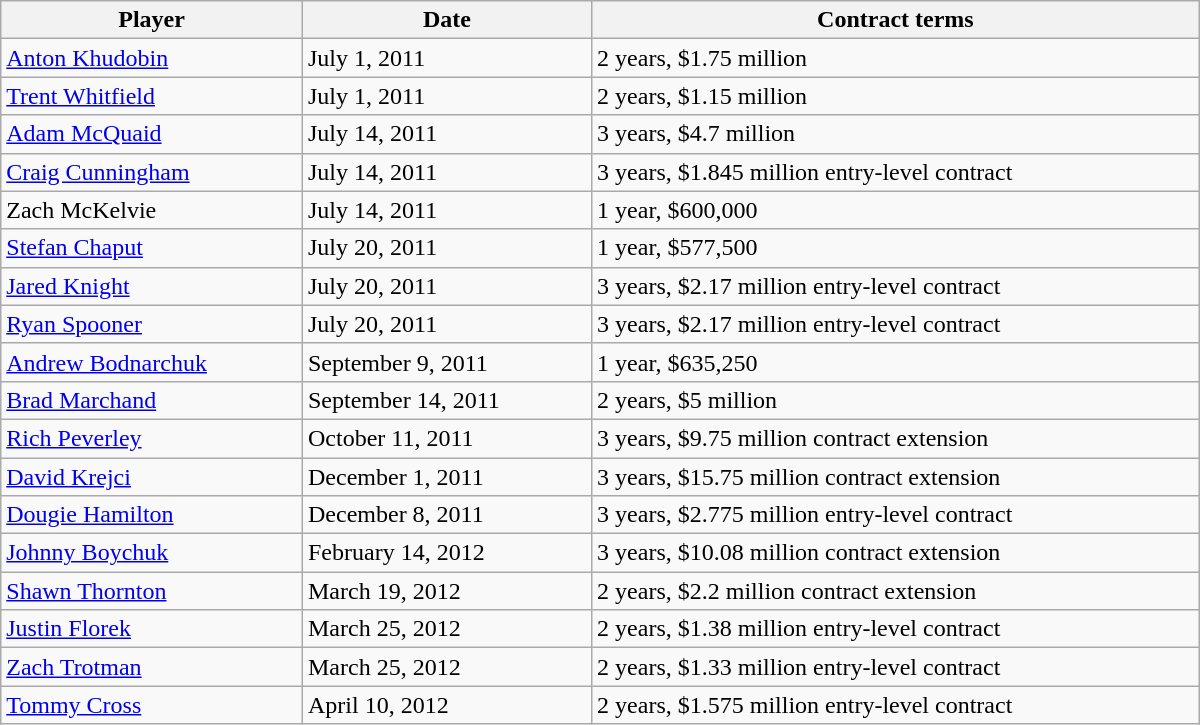<table class="wikitable" style="border-collapse: collapse; width: 50em; padding: 3;">
<tr>
<th>Player</th>
<th>Date</th>
<th>Contract terms</th>
</tr>
<tr>
<td><a href='#'>Anton Khudobin</a></td>
<td>July 1, 2011</td>
<td>2 years, $1.75 million</td>
</tr>
<tr>
<td><a href='#'>Trent Whitfield</a></td>
<td>July 1, 2011</td>
<td>2 years, $1.15 million</td>
</tr>
<tr>
<td><a href='#'>Adam McQuaid</a></td>
<td>July 14, 2011</td>
<td>3 years, $4.7 million</td>
</tr>
<tr>
<td><a href='#'>Craig Cunningham</a></td>
<td>July 14, 2011</td>
<td>3 years, $1.845 million entry-level contract</td>
</tr>
<tr>
<td>Zach McKelvie</td>
<td>July 14, 2011</td>
<td>1 year, $600,000</td>
</tr>
<tr>
<td><a href='#'>Stefan Chaput</a></td>
<td>July 20, 2011</td>
<td>1 year, $577,500</td>
</tr>
<tr>
<td><a href='#'>Jared Knight</a></td>
<td>July 20, 2011</td>
<td>3 years, $2.17 million entry-level contract</td>
</tr>
<tr>
<td><a href='#'>Ryan Spooner</a></td>
<td>July 20, 2011</td>
<td>3 years, $2.17 million entry-level contract</td>
</tr>
<tr>
<td><a href='#'>Andrew Bodnarchuk</a></td>
<td>September 9, 2011</td>
<td>1 year, $635,250</td>
</tr>
<tr>
<td><a href='#'>Brad Marchand</a></td>
<td>September 14, 2011</td>
<td>2 years, $5 million</td>
</tr>
<tr>
<td><a href='#'>Rich Peverley</a></td>
<td>October 11, 2011</td>
<td>3 years, $9.75 million contract extension</td>
</tr>
<tr>
<td><a href='#'>David Krejci</a></td>
<td>December 1, 2011</td>
<td>3 years, $15.75 million contract extension</td>
</tr>
<tr>
<td><a href='#'>Dougie Hamilton</a></td>
<td>December 8, 2011</td>
<td>3 years, $2.775 million entry-level contract</td>
</tr>
<tr>
<td><a href='#'>Johnny Boychuk</a></td>
<td>February 14, 2012</td>
<td>3 years, $10.08 million contract extension</td>
</tr>
<tr>
<td><a href='#'>Shawn Thornton</a></td>
<td>March 19, 2012</td>
<td>2 years, $2.2 million contract extension</td>
</tr>
<tr>
<td><a href='#'>Justin Florek</a></td>
<td>March 25, 2012</td>
<td>2 years, $1.38 million entry-level contract</td>
</tr>
<tr>
<td><a href='#'>Zach Trotman</a></td>
<td>March 25, 2012</td>
<td>2 years, $1.33 million entry-level contract</td>
</tr>
<tr>
<td><a href='#'>Tommy Cross</a></td>
<td>April 10, 2012</td>
<td>2 years, $1.575 million entry-level contract<br></td>
</tr>
</table>
